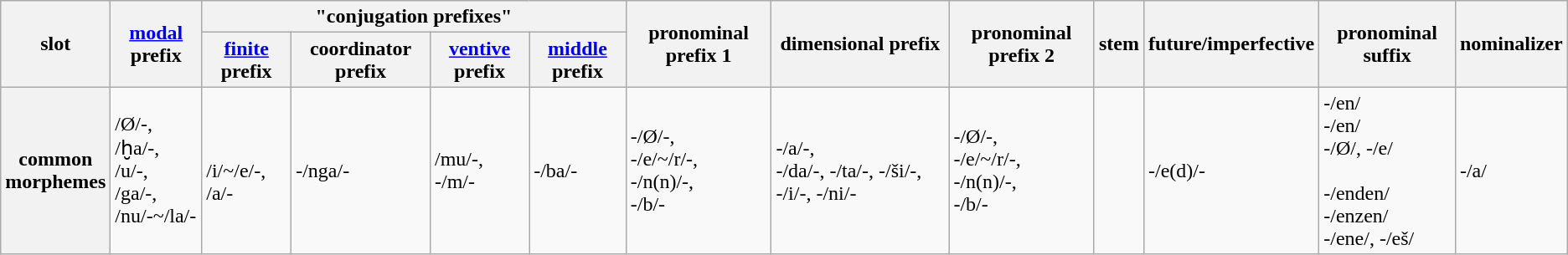<table class="wikitable">
<tr>
<th rowspan="2">slot</th>
<th rowspan="2"><a href='#'>modal</a> prefix</th>
<th colspan="4">"conjugation prefixes"</th>
<th rowspan="2">pronominal prefix 1</th>
<th rowspan="2">dimensional prefix</th>
<th rowspan="2">pronominal prefix 2</th>
<th rowspan="2">stem</th>
<th rowspan="2">future/imperfective</th>
<th rowspan="2">pronominal suffix</th>
<th rowspan="2">nominalizer</th>
</tr>
<tr>
<th><a href='#'>finite</a> prefix</th>
<th>coordinator prefix</th>
<th><a href='#'>ventive</a> prefix</th>
<th><a href='#'>middle</a> prefix</th>
</tr>
<tr>
<th>common<br>morphemes</th>
<td>/Ø/-,<br>/ḫa/-,<br>/u/-,<br>/ga/-,<br>/nu/-~/la/-</td>
<td><em><br></em>/i/~/e/-,<br>/a/-</td>
<td>-/nga/-</td>
<td>/mu/-,<br>-/m/-</td>
<td>-/ba/-</td>
<td>-/Ø/-,<br>-/e/~/r/-,<br>-/n(n)/-,<br>-/b/-</td>
<td>-/a/-,<br>-/da/-,
-/ta/-,
-/ši/-,
-/i/-,
-/ni/-</td>
<td>-/Ø/-,<br>-/e/~/r/-,<br>-/n(n)/-,<br>-/b/-</td>
<td></td>
<td>-/e(d)/-</td>
<td>-/en/<br>-/en/<br>-/Ø/, -/e/<br><br>-/enden/<br>
-/enzen/<br>-/ene/, -/eš/<br></td>
<td>-/a/</td>
</tr>
</table>
